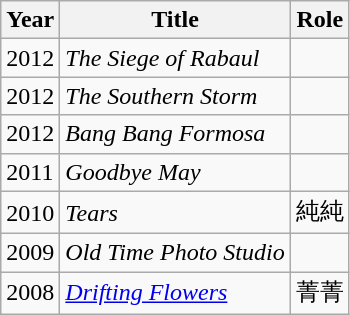<table class="wikitable sortable">
<tr>
<th>Year</th>
<th>Title</th>
<th>Role</th>
</tr>
<tr>
<td>2012</td>
<td><em>The Siege of Rabaul</em></td>
<td></td>
</tr>
<tr>
<td>2012</td>
<td><em>The Southern Storm</em></td>
<td></td>
</tr>
<tr>
<td>2012</td>
<td><em>Bang Bang Formosa</em></td>
<td></td>
</tr>
<tr>
<td>2011</td>
<td><em>Goodbye May</em></td>
<td></td>
</tr>
<tr>
<td>2010</td>
<td><em>Tears</em></td>
<td>純純</td>
</tr>
<tr>
<td>2009</td>
<td><em>Old Time Photo Studio</em></td>
<td></td>
</tr>
<tr>
<td>2008</td>
<td><em><a href='#'>Drifting Flowers</a></em></td>
<td>菁菁</td>
</tr>
</table>
